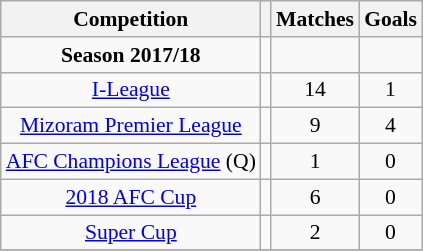<table class="wikitable" style="font-size:90%; text-align:center;">
<tr>
<th>Competition</th>
<th></th>
<th>Matches</th>
<th>Goals</th>
</tr>
<tr>
<td><strong>Season 2017/18</strong></td>
<td></td>
<td></td>
<td></td>
</tr>
<tr>
<td><a href='#'>I-League</a></td>
<td></td>
<td>14</td>
<td>1</td>
</tr>
<tr>
<td><a href='#'>Mizoram Premier League</a></td>
<td></td>
<td>9</td>
<td>4</td>
</tr>
<tr>
<td><a href='#'>AFC Champions League</a> (Q)</td>
<td></td>
<td>1</td>
<td>0</td>
</tr>
<tr>
<td><a href='#'>2018 AFC Cup</a></td>
<td></td>
<td>6</td>
<td>0</td>
</tr>
<tr>
<td><a href='#'>Super Cup</a></td>
<td></td>
<td>2</td>
<td>0</td>
</tr>
<tr>
</tr>
</table>
